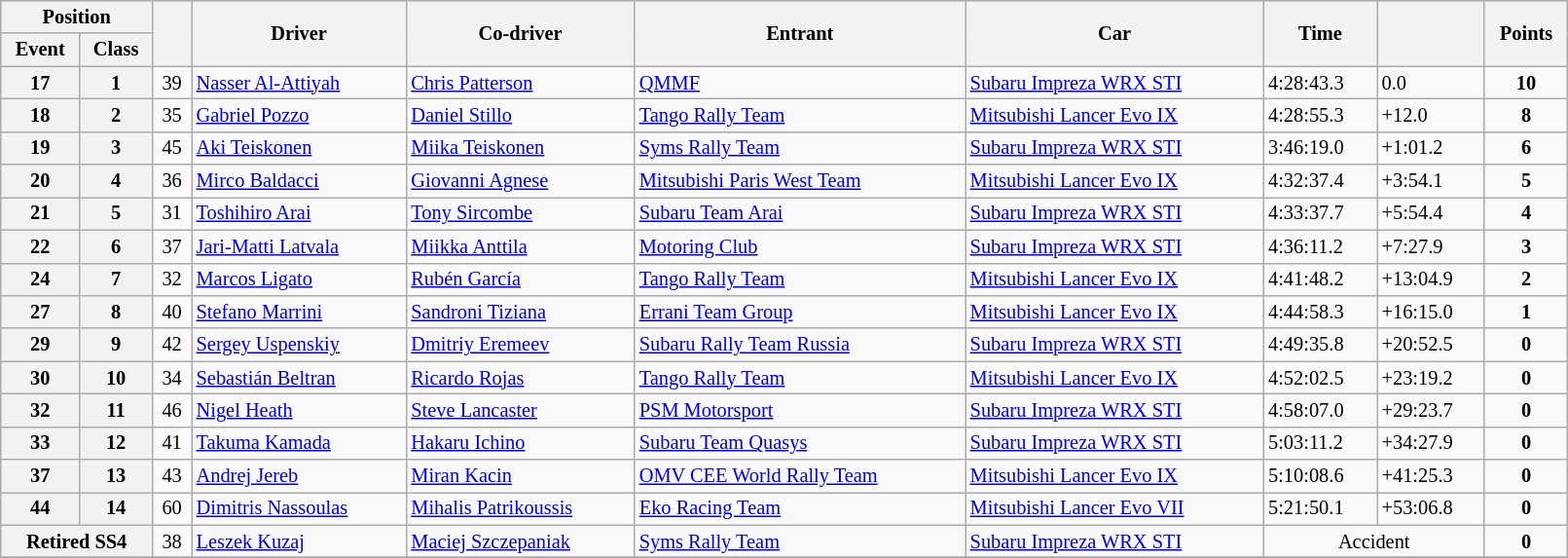<table class="wikitable" width=85% style="font-size: 85%;">
<tr>
<th colspan="2">Position</th>
<th rowspan="2"></th>
<th rowspan="2">Driver</th>
<th rowspan="2">Co-driver</th>
<th rowspan="2">Entrant</th>
<th rowspan="2">Car</th>
<th rowspan="2">Time</th>
<th rowspan="2"></th>
<th rowspan="2">Points</th>
</tr>
<tr>
<th>Event</th>
<th>Class</th>
</tr>
<tr>
<th>17</th>
<th>1</th>
<td align="center">39</td>
<td> <a href='#'>Nasser Al-Attiyah</a></td>
<td> <a href='#'>Chris Patterson</a></td>
<td> <a href='#'>QMMF</a></td>
<td><a href='#'>Subaru Impreza WRX STI</a></td>
<td>4:28:43.3</td>
<td>0.0</td>
<td align="center"><strong>10</strong></td>
</tr>
<tr>
<th>18</th>
<th>2</th>
<td align="center">35</td>
<td> <a href='#'>Gabriel Pozzo</a></td>
<td> <a href='#'>Daniel Stillo</a></td>
<td> <a href='#'>Tango Rally Team</a></td>
<td><a href='#'>Mitsubishi Lancer Evo IX</a></td>
<td>4:28:55.3</td>
<td>+12.0</td>
<td align="center"><strong>8</strong></td>
</tr>
<tr>
<th>19</th>
<th>3</th>
<td align="center">45</td>
<td> <a href='#'>Aki Teiskonen</a></td>
<td> <a href='#'>Miika Teiskonen</a></td>
<td> <a href='#'>Syms Rally Team</a></td>
<td><a href='#'>Subaru Impreza WRX STI</a></td>
<td>3:46:19.0</td>
<td>+1:01.2</td>
<td align="center"><strong>6</strong></td>
</tr>
<tr>
<th>20</th>
<th>4</th>
<td align="center">36</td>
<td> <a href='#'>Mirco Baldacci</a></td>
<td> <a href='#'>Giovanni Agnese</a></td>
<td> <a href='#'>Mitsubishi Paris West Team</a></td>
<td><a href='#'>Mitsubishi Lancer Evo IX</a></td>
<td>4:32:37.4</td>
<td>+3:54.1</td>
<td align="center"><strong>5</strong></td>
</tr>
<tr>
<th>21</th>
<th>5</th>
<td align="center">31</td>
<td> <a href='#'>Toshihiro Arai</a></td>
<td> <a href='#'>Tony Sircombe</a></td>
<td> <a href='#'>Subaru Team Arai</a></td>
<td><a href='#'>Subaru Impreza WRX STI</a></td>
<td>4:33:37.7</td>
<td>+5:54.4</td>
<td align="center"><strong>4</strong></td>
</tr>
<tr>
<th>22</th>
<th>6</th>
<td align="center">37</td>
<td> <a href='#'>Jari-Matti Latvala</a></td>
<td> <a href='#'>Miikka Anttila</a></td>
<td> <a href='#'>Motoring Club</a></td>
<td><a href='#'>Subaru Impreza WRX STI</a></td>
<td>4:36:11.2</td>
<td>+7:27.9</td>
<td align="center"><strong>3</strong></td>
</tr>
<tr>
<th>24</th>
<th>7</th>
<td align="center">32</td>
<td> <a href='#'>Marcos Ligato</a></td>
<td> <a href='#'>Rubén García</a></td>
<td> <a href='#'>Tango Rally Team</a></td>
<td><a href='#'>Mitsubishi Lancer Evo IX</a></td>
<td>4:41:48.2</td>
<td>+13:04.9</td>
<td align="center"><strong>2</strong></td>
</tr>
<tr>
<th>27</th>
<th>8</th>
<td align="center">40</td>
<td> <a href='#'>Stefano Marrini</a></td>
<td> <a href='#'>Sandroni Tiziana</a></td>
<td> <a href='#'>Errani Team Group</a></td>
<td><a href='#'>Mitsubishi Lancer Evo IX</a></td>
<td>4:44:58.3</td>
<td>+16:15.0</td>
<td align="center"><strong>1</strong></td>
</tr>
<tr>
<th>29</th>
<th>9</th>
<td align="center">42</td>
<td> <a href='#'>Sergey Uspenskiy</a></td>
<td> <a href='#'>Dmitriy Eremeev</a></td>
<td> <a href='#'>Subaru Rally Team Russia</a></td>
<td><a href='#'>Subaru Impreza WRX STI</a></td>
<td>4:49:35.8</td>
<td>+20:52.5</td>
<td align="center"><strong>0</strong></td>
</tr>
<tr>
<th>30</th>
<th>10</th>
<td align="center">34</td>
<td> <a href='#'>Sebastián Beltran</a></td>
<td> <a href='#'>Ricardo Rojas</a></td>
<td> <a href='#'>Tango Rally Team</a></td>
<td><a href='#'>Mitsubishi Lancer Evo IX</a></td>
<td>4:52:02.5</td>
<td>+23:19.2</td>
<td align="center"><strong>0</strong></td>
</tr>
<tr>
<th>32</th>
<th>11</th>
<td align="center">46</td>
<td> <a href='#'>Nigel Heath</a></td>
<td> <a href='#'>Steve Lancaster</a></td>
<td> <a href='#'>PSM Motorsport</a></td>
<td><a href='#'>Subaru Impreza WRX STI</a></td>
<td>4:58:07.0</td>
<td>+29:23.7</td>
<td align="center"><strong>0</strong></td>
</tr>
<tr>
<th>33</th>
<th>12</th>
<td align="center">41</td>
<td> <a href='#'>Takuma Kamada</a></td>
<td> <a href='#'>Hakaru Ichino</a></td>
<td> <a href='#'>Subaru Team Quasys</a></td>
<td><a href='#'>Subaru Impreza WRX STI</a></td>
<td>5:03:11.2</td>
<td>+34:27.9</td>
<td align="center"><strong>0</strong></td>
</tr>
<tr>
<th>37</th>
<th>13</th>
<td align="center">43</td>
<td> <a href='#'>Andrej Jereb</a></td>
<td> <a href='#'>Miran Kacin</a></td>
<td> <a href='#'>OMV CEE World Rally Team</a></td>
<td><a href='#'>Mitsubishi Lancer Evo IX</a></td>
<td>5:10:08.6</td>
<td>+41:25.3</td>
<td align="center"><strong>0</strong></td>
</tr>
<tr>
<th>44</th>
<th>14</th>
<td align="center">60</td>
<td> <a href='#'>Dimitris Nassoulas</a></td>
<td> <a href='#'>Mihalis Patrikoussis</a></td>
<td> <a href='#'>Eko Racing Team</a></td>
<td><a href='#'>Mitsubishi Lancer Evo VII</a></td>
<td>5:21:50.1</td>
<td>+53:06.8</td>
<td align="center"><strong>0</strong></td>
</tr>
<tr>
<th colspan="2">Retired SS4</th>
<td align="center">38</td>
<td> <a href='#'>Leszek Kuzaj</a></td>
<td> <a href='#'>Maciej Szczepaniak</a></td>
<td> <a href='#'>Syms Rally Team</a></td>
<td><a href='#'>Subaru Impreza WRX STI</a></td>
<td colspan="2" align="center">Accident</td>
<td align="center"><strong>0</strong></td>
</tr>
<tr>
</tr>
</table>
